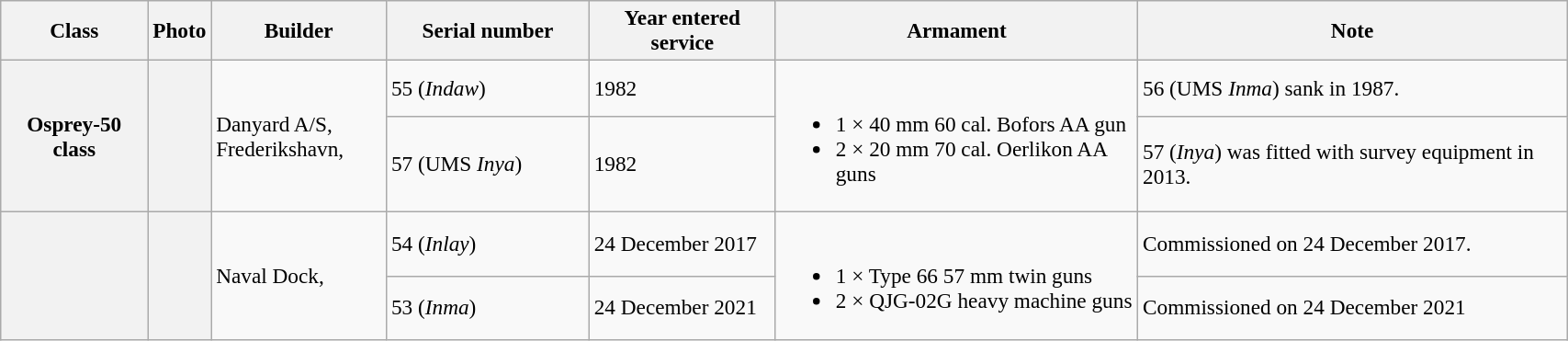<table class="wikitable" style="font-size:97%; width:90%">
<tr>
<th>Class</th>
<th>Photo</th>
<th width="120">Builder</th>
<th width="140">Serial number</th>
<th>Year entered service</th>
<th>Armament</th>
<th>Note</th>
</tr>
<tr>
<th rowspan="2">Osprey-50 class</th>
<th rowspan="2"></th>
<td rowspan="2">Danyard A/S, Frederikshavn, </td>
<td>55 (<em>Indaw</em>)</td>
<td>1982</td>
<td rowspan="2"><br><ul><li>1 × 40 mm 60 cal. Bofors AA gun</li><li>2 × 20 mm 70 cal. Oerlikon AA guns</li></ul></td>
<td>56 (UMS <em>Inma</em>) sank in 1987.</td>
</tr>
<tr>
<td>57 (UMS <em>Inya</em>)</td>
<td>1982</td>
<td>57 (<em>Inya</em>) was fitted with survey equipment in 2013.</td>
</tr>
<tr>
<th rowspan="2"></th>
<th rowspan="2"></th>
<td rowspan="2">Naval Dock, </td>
<td>54 (<em>Inlay</em>)</td>
<td>24 December 2017</td>
<td rowspan="2"><br><ul><li>1 × Type 66 57 mm twin guns</li><li>2 × QJG-02G heavy machine guns</li></ul></td>
<td>Commissioned on 24 December 2017.</td>
</tr>
<tr>
<td>53 (<em>Inma</em>)</td>
<td>24 December 2021</td>
<td>Commissioned on 24 December 2021</td>
</tr>
</table>
